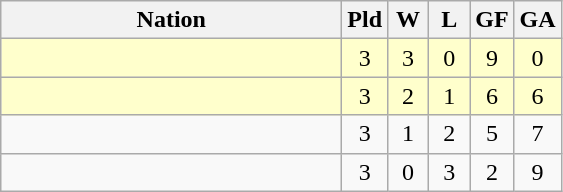<table class=wikitable style="text-align:center">
<tr>
<th width=220>Nation</th>
<th width=20>Pld</th>
<th width=20>W</th>
<th width=20>L</th>
<th width=20>GF</th>
<th width=20>GA</th>
</tr>
<tr bgcolor=#ffffcc>
<td align=left></td>
<td>3</td>
<td>3</td>
<td>0</td>
<td>9</td>
<td>0</td>
</tr>
<tr bgcolor=#ffffcc>
<td align=left></td>
<td>3</td>
<td>2</td>
<td>1</td>
<td>6</td>
<td>6</td>
</tr>
<tr>
<td align=left></td>
<td>3</td>
<td>1</td>
<td>2</td>
<td>5</td>
<td>7</td>
</tr>
<tr>
<td align=left></td>
<td>3</td>
<td>0</td>
<td>3</td>
<td>2</td>
<td>9</td>
</tr>
</table>
